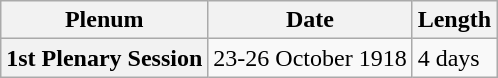<table class="wikitable sortable plainrowheaders">
<tr>
<th scope="col">Plenum</th>
<th scope="col">Date</th>
<th scope="col">Length</th>
</tr>
<tr>
<th scope="row">1st Plenary Session</th>
<td data-sort-value="1">23-26 October 1918</td>
<td>4 days</td>
</tr>
</table>
